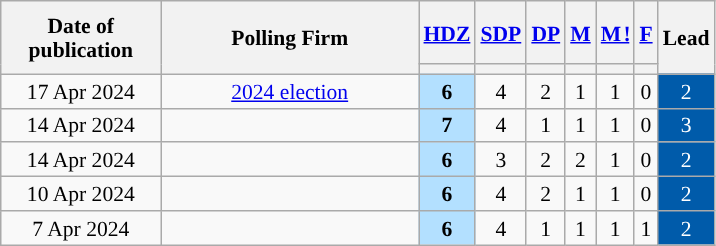<table class="wikitable sortable" style="text-align:center; font-size:90%; line-height:16px;">
<tr style="height:42px;">
<th style="width:100px;" rowspan="2">Date of publication</th>
<th style="width:165px;" rowspan="2">Polling Firm</th>
<th><a href='#'>HDZ</a></th>
<th><a href='#'>SDP</a></th>
<th><a href='#'>DP</a></th>
<th><a href='#'>M</a></th>
<th style="letter-spacing:-1px;"><a href='#'>M !</a></th>
<th><a href='#'>F</a></th>
<th class="unsortable" style="width:20px;" rowspan="2">Lead</th>
</tr>
<tr>
<th style="color:inherit;background:"></th>
<th data-sort-type="number" style="color:inherit;background:"></th>
<th style="color:inherit;background:"></th>
<th style="color:inherit;background:"></th>
<th style="color:inherit;background:"></th>
<th style="color:inherit;background:"></th>
</tr>
<tr>
<td>17 Apr 2024</td>
<td><a href='#'>2024 election</a></td>
<td style="background:#B3E0FF"><strong>6</strong></td>
<td>4</td>
<td>2</td>
<td>1</td>
<td>1</td>
<td>0</td>
<td style="background:#005BAA; color: white">2</td>
</tr>
<tr>
<td>14 Apr 2024</td>
<td></td>
<td style="background:#B3E0FF"><strong>7</strong></td>
<td>4</td>
<td>1</td>
<td>1</td>
<td>1</td>
<td>0</td>
<td style="background:#005BAA; color: white">3</td>
</tr>
<tr>
<td>14 Apr 2024</td>
<td></td>
<td style="background:#B3E0FF"><strong>6</strong></td>
<td>3</td>
<td>2</td>
<td>2</td>
<td>1</td>
<td>0</td>
<td style="background:#005BAA; color: white">2</td>
</tr>
<tr>
<td>10 Apr 2024</td>
<td></td>
<td style="background:#B3E0FF"><strong>6</strong></td>
<td>4</td>
<td>2</td>
<td>1</td>
<td>1</td>
<td>0</td>
<td style="background:#005BAA; color: white">2</td>
</tr>
<tr>
<td>7 Apr 2024</td>
<td></td>
<td style="background:#B3E0FF"><strong>6</strong></td>
<td>4</td>
<td>1</td>
<td>1</td>
<td>1</td>
<td>1</td>
<td style="background:#005BAA; color: white">2</td>
</tr>
</table>
